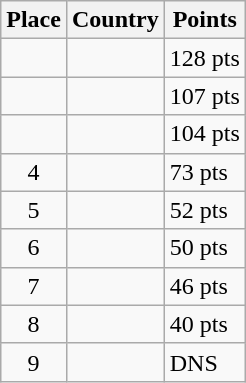<table class=wikitable>
<tr>
<th>Place</th>
<th>Country</th>
<th>Points</th>
</tr>
<tr>
<td align=center></td>
<td></td>
<td>128 pts</td>
</tr>
<tr>
<td align=center></td>
<td></td>
<td>107 pts</td>
</tr>
<tr>
<td align=center></td>
<td></td>
<td>104 pts</td>
</tr>
<tr>
<td align=center>4</td>
<td></td>
<td>73 pts</td>
</tr>
<tr>
<td align=center>5</td>
<td></td>
<td>52 pts</td>
</tr>
<tr>
<td align=center>6</td>
<td></td>
<td>50 pts</td>
</tr>
<tr>
<td align=center>7</td>
<td></td>
<td>46 pts</td>
</tr>
<tr>
<td align=center>8</td>
<td></td>
<td>40 pts</td>
</tr>
<tr>
<td align=center>9</td>
<td></td>
<td>DNS</td>
</tr>
</table>
